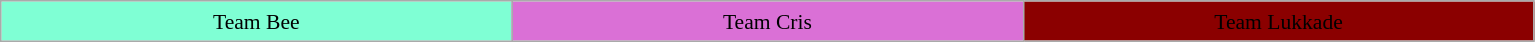<table style="text-align: center; font-size:90%; line-height:20px;" class="wikitable sortable">
<tr>
<td width="334" style="background:aquamarine;">Team Bee</td>
<td width="334" style="background:orchid;">Team Cris</td>
<td width="334" style="background:darkred;"><span>Team Lukkade</span></td>
</tr>
</table>
